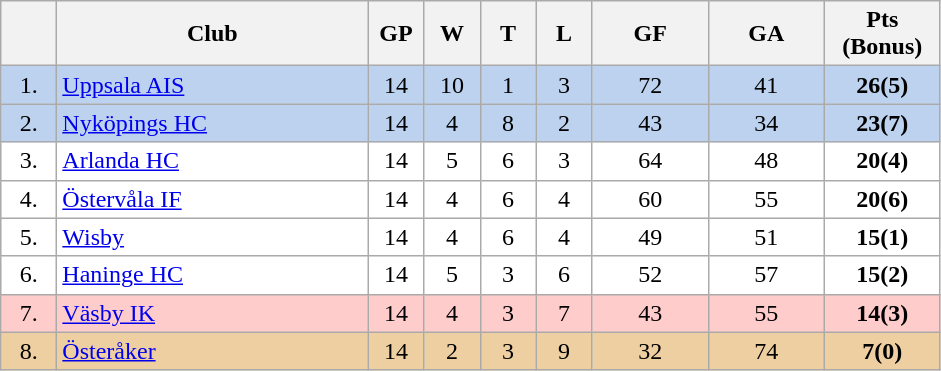<table class="wikitable">
<tr>
<th width="30"></th>
<th width="200">Club</th>
<th width="30">GP</th>
<th width="30">W</th>
<th width="30">T</th>
<th width="30">L</th>
<th width="70">GF</th>
<th width="70">GA</th>
<th width="70">Pts (Bonus)</th>
</tr>
<tr bgcolor="#BCD2EE" align="center">
<td>1.</td>
<td align="left"><a href='#'>Uppsala AIS</a></td>
<td>14</td>
<td>10</td>
<td>1</td>
<td>3</td>
<td>72</td>
<td>41</td>
<td><strong>26(5)</strong></td>
</tr>
<tr bgcolor="#BCD2EE" align="center">
<td>2.</td>
<td align="left"><a href='#'>Nyköpings HC</a></td>
<td>14</td>
<td>4</td>
<td>8</td>
<td>2</td>
<td>43</td>
<td>34</td>
<td><strong>23(7)</strong></td>
</tr>
<tr bgcolor="#FFFFFF" align="center">
<td>3.</td>
<td align="left"><a href='#'>Arlanda HC</a></td>
<td>14</td>
<td>5</td>
<td>6</td>
<td>3</td>
<td>64</td>
<td>48</td>
<td><strong>20(4)</strong></td>
</tr>
<tr bgcolor="#FFFFFF" align="center">
<td>4.</td>
<td align="left"><a href='#'>Östervåla IF</a></td>
<td>14</td>
<td>4</td>
<td>6</td>
<td>4</td>
<td>60</td>
<td>55</td>
<td><strong>20(6)</strong></td>
</tr>
<tr bgcolor="#FFFFFF" align="center">
<td>5.</td>
<td align="left"><a href='#'>Wisby</a></td>
<td>14</td>
<td>4</td>
<td>6</td>
<td>4</td>
<td>49</td>
<td>51</td>
<td><strong>15(1)</strong></td>
</tr>
<tr bgcolor="#FFFFFF" align="center">
<td>6.</td>
<td align="left"><a href='#'>Haninge HC</a></td>
<td>14</td>
<td>5</td>
<td>3</td>
<td>6</td>
<td>52</td>
<td>57</td>
<td><strong>15(2)</strong></td>
</tr>
<tr bgcolor="#FFCCCC" align="center">
<td>7.</td>
<td align="left"><a href='#'>Väsby IK</a></td>
<td>14</td>
<td>4</td>
<td>3</td>
<td>7</td>
<td>43</td>
<td>55</td>
<td><strong>14(3)</strong></td>
</tr>
<tr bgcolor="#EECFA1" align="center">
<td>8.</td>
<td align="left"><a href='#'>Österåker</a></td>
<td>14</td>
<td>2</td>
<td>3</td>
<td>9</td>
<td>32</td>
<td>74</td>
<td><strong>7(0)</strong></td>
</tr>
</table>
